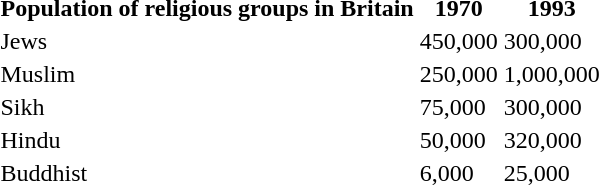<table class="mw-datatable floatright">
<tr>
<th>Population of religious groups in Britain</th>
<th>1970</th>
<th>1993</th>
</tr>
<tr>
<td>Jews</td>
<td>450,000</td>
<td>300,000</td>
</tr>
<tr>
<td>Muslim</td>
<td>250,000</td>
<td>1,000,000</td>
</tr>
<tr>
<td>Sikh</td>
<td>75,000</td>
<td>300,000</td>
</tr>
<tr>
<td>Hindu</td>
<td>50,000</td>
<td>320,000</td>
</tr>
<tr>
<td>Buddhist</td>
<td>6,000</td>
<td>25,000</td>
</tr>
</table>
